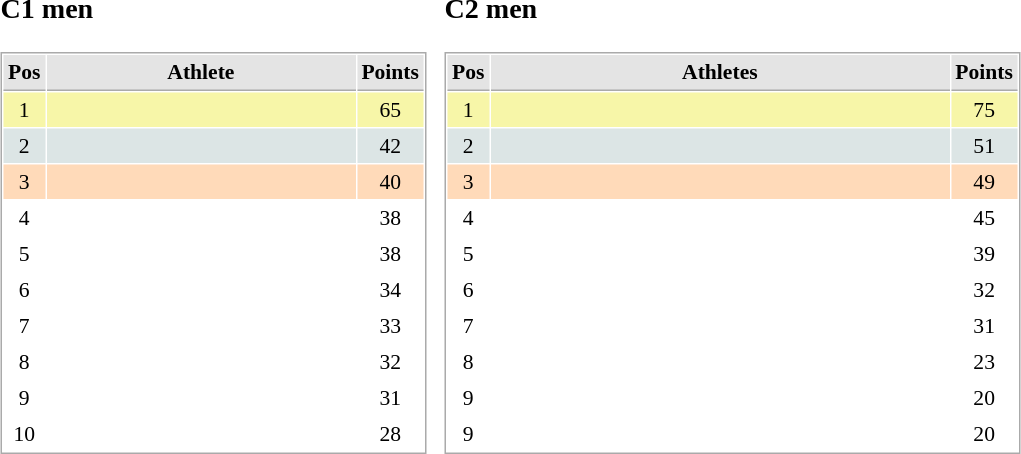<table border="0" cellspacing="10">
<tr>
<td><br><h3>C1 men</h3><table cellspacing="1" cellpadding="3" style="border:1px solid #AAAAAA;font-size:90%">
<tr bgcolor="#E4E4E4">
<th style="border-bottom:1px solid #AAAAAA" width=10>Pos</th>
<th style="border-bottom:1px solid #AAAAAA" width=200>Athlete</th>
<th style="border-bottom:1px solid #AAAAAA" width=20>Points</th>
</tr>
<tr align="center"  bgcolor="#F7F6A8">
<td>1</td>
<td align="left"></td>
<td>65</td>
</tr>
<tr align="center"  bgcolor="#DCE5E5">
<td>2</td>
<td align="left"></td>
<td>42</td>
</tr>
<tr align="center" bgcolor="#FFDAB9">
<td>3</td>
<td align="left"></td>
<td>40</td>
</tr>
<tr align="center">
<td>4</td>
<td align="left"></td>
<td>38</td>
</tr>
<tr align="center">
<td>5</td>
<td align="left"></td>
<td>38</td>
</tr>
<tr align="center">
<td>6</td>
<td align="left"></td>
<td>34</td>
</tr>
<tr align="center">
<td>7</td>
<td align="left"></td>
<td>33</td>
</tr>
<tr align="center">
<td>8</td>
<td align="left"></td>
<td>32</td>
</tr>
<tr align="center">
<td>9</td>
<td align="left"></td>
<td>31</td>
</tr>
<tr align="center">
<td>10</td>
<td align="left"></td>
<td>28</td>
</tr>
</table>
</td>
<td><br><h3>C2 men</h3><table cellspacing="1" cellpadding="3" style="border:1px solid #AAAAAA;font-size:90%">
<tr bgcolor="#E4E4E4">
<th style="border-bottom:1px solid #AAAAAA" width=10>Pos</th>
<th style="border-bottom:1px solid #AAAAAA" width=300>Athletes</th>
<th style="border-bottom:1px solid #AAAAAA" width=20>Points</th>
</tr>
<tr align="center"  bgcolor="#F7F6A8">
<td>1</td>
<td align="left"></td>
<td>75</td>
</tr>
<tr align="center"  bgcolor="#DCE5E5">
<td>2</td>
<td align="left"></td>
<td>51</td>
</tr>
<tr align="center" bgcolor="#FFDAB9">
<td>3</td>
<td align="left"></td>
<td>49</td>
</tr>
<tr align="center">
<td>4</td>
<td align="left"></td>
<td>45</td>
</tr>
<tr align="center">
<td>5</td>
<td align="left"></td>
<td>39</td>
</tr>
<tr align="center">
<td>6</td>
<td align="left"></td>
<td>32</td>
</tr>
<tr align="center">
<td>7</td>
<td align="left"></td>
<td>31</td>
</tr>
<tr align="center">
<td>8</td>
<td align="left"></td>
<td>23</td>
</tr>
<tr align="center">
<td>9</td>
<td align="left"></td>
<td>20</td>
</tr>
<tr align="center">
<td>9</td>
<td align="left"></td>
<td>20</td>
</tr>
</table>
</td>
</tr>
</table>
